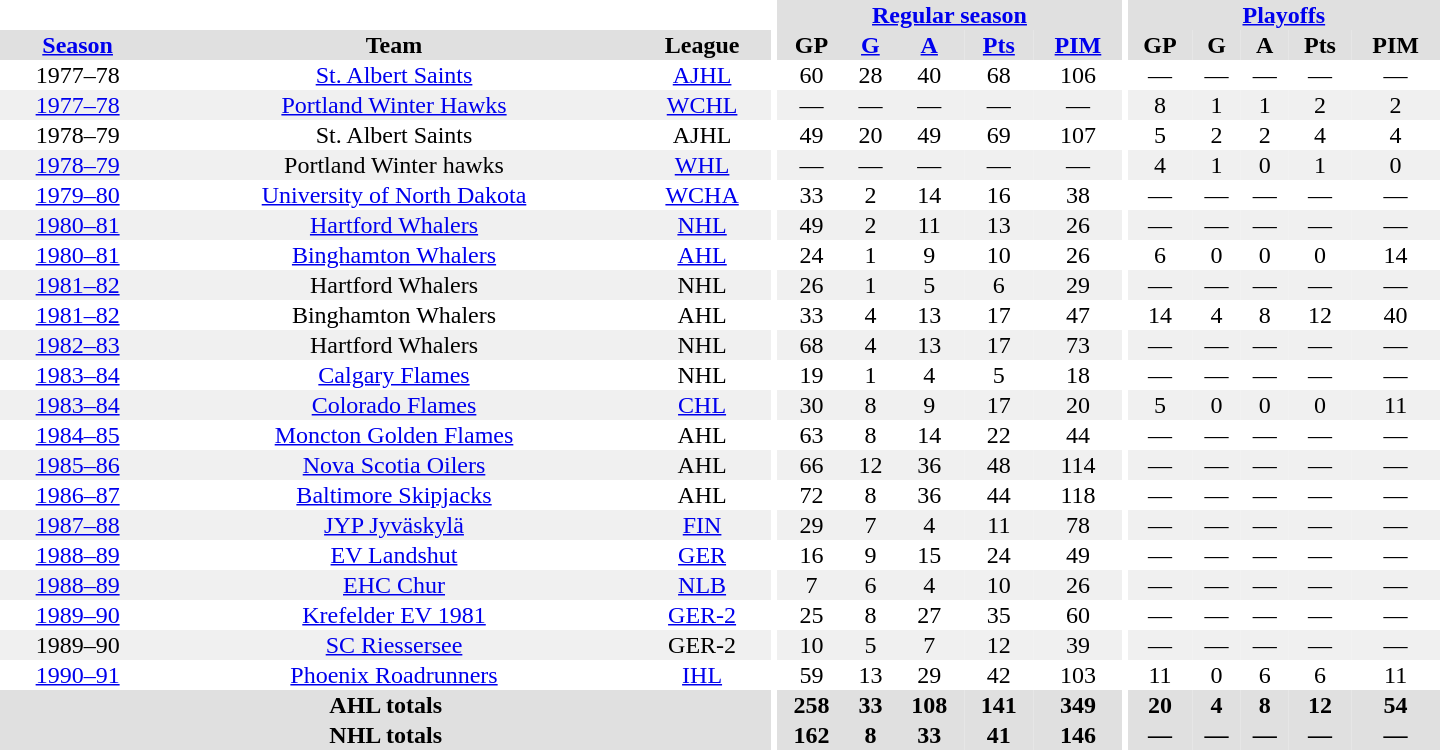<table border="0" cellpadding="1" cellspacing="0" style="text-align:center; width:60em">
<tr bgcolor="#e0e0e0">
<th colspan="3" bgcolor="#ffffff"></th>
<th rowspan="100" bgcolor="#ffffff"></th>
<th colspan="5"><a href='#'>Regular season</a></th>
<th rowspan="100" bgcolor="#ffffff"></th>
<th colspan="5"><a href='#'>Playoffs</a></th>
</tr>
<tr bgcolor="#e0e0e0">
<th><a href='#'>Season</a></th>
<th>Team</th>
<th>League</th>
<th>GP</th>
<th><a href='#'>G</a></th>
<th><a href='#'>A</a></th>
<th><a href='#'>Pts</a></th>
<th><a href='#'>PIM</a></th>
<th>GP</th>
<th>G</th>
<th>A</th>
<th>Pts</th>
<th>PIM</th>
</tr>
<tr>
<td>1977–78</td>
<td><a href='#'>St. Albert Saints</a></td>
<td><a href='#'>AJHL</a></td>
<td>60</td>
<td>28</td>
<td>40</td>
<td>68</td>
<td>106</td>
<td>—</td>
<td>—</td>
<td>—</td>
<td>—</td>
<td>—</td>
</tr>
<tr bgcolor="#f0f0f0">
<td><a href='#'>1977–78</a></td>
<td><a href='#'>Portland Winter Hawks</a></td>
<td><a href='#'>WCHL</a></td>
<td>—</td>
<td>—</td>
<td>—</td>
<td>—</td>
<td>—</td>
<td>8</td>
<td>1</td>
<td>1</td>
<td>2</td>
<td>2</td>
</tr>
<tr>
<td>1978–79</td>
<td>St. Albert Saints</td>
<td>AJHL</td>
<td>49</td>
<td>20</td>
<td>49</td>
<td>69</td>
<td>107</td>
<td>5</td>
<td>2</td>
<td>2</td>
<td>4</td>
<td>4</td>
</tr>
<tr bgcolor="#f0f0f0">
<td><a href='#'>1978–79</a></td>
<td>Portland Winter hawks</td>
<td><a href='#'>WHL</a></td>
<td>—</td>
<td>—</td>
<td>—</td>
<td>—</td>
<td>—</td>
<td>4</td>
<td>1</td>
<td>0</td>
<td>1</td>
<td>0</td>
</tr>
<tr>
<td><a href='#'>1979–80</a></td>
<td><a href='#'>University of North Dakota</a></td>
<td><a href='#'>WCHA</a></td>
<td>33</td>
<td>2</td>
<td>14</td>
<td>16</td>
<td>38</td>
<td>—</td>
<td>—</td>
<td>—</td>
<td>—</td>
<td>—</td>
</tr>
<tr bgcolor="#f0f0f0">
<td><a href='#'>1980–81</a></td>
<td><a href='#'>Hartford Whalers</a></td>
<td><a href='#'>NHL</a></td>
<td>49</td>
<td>2</td>
<td>11</td>
<td>13</td>
<td>26</td>
<td>—</td>
<td>—</td>
<td>—</td>
<td>—</td>
<td>—</td>
</tr>
<tr>
<td><a href='#'>1980–81</a></td>
<td><a href='#'>Binghamton Whalers</a></td>
<td><a href='#'>AHL</a></td>
<td>24</td>
<td>1</td>
<td>9</td>
<td>10</td>
<td>26</td>
<td>6</td>
<td>0</td>
<td>0</td>
<td>0</td>
<td>14</td>
</tr>
<tr bgcolor="#f0f0f0">
<td><a href='#'>1981–82</a></td>
<td>Hartford Whalers</td>
<td>NHL</td>
<td>26</td>
<td>1</td>
<td>5</td>
<td>6</td>
<td>29</td>
<td>—</td>
<td>—</td>
<td>—</td>
<td>—</td>
<td>—</td>
</tr>
<tr>
<td><a href='#'>1981–82</a></td>
<td>Binghamton Whalers</td>
<td>AHL</td>
<td>33</td>
<td>4</td>
<td>13</td>
<td>17</td>
<td>47</td>
<td>14</td>
<td>4</td>
<td>8</td>
<td>12</td>
<td>40</td>
</tr>
<tr bgcolor="#f0f0f0">
<td><a href='#'>1982–83</a></td>
<td>Hartford Whalers</td>
<td>NHL</td>
<td>68</td>
<td>4</td>
<td>13</td>
<td>17</td>
<td>73</td>
<td>—</td>
<td>—</td>
<td>—</td>
<td>—</td>
<td>—</td>
</tr>
<tr>
<td><a href='#'>1983–84</a></td>
<td><a href='#'>Calgary Flames</a></td>
<td>NHL</td>
<td>19</td>
<td>1</td>
<td>4</td>
<td>5</td>
<td>18</td>
<td>—</td>
<td>—</td>
<td>—</td>
<td>—</td>
<td>—</td>
</tr>
<tr bgcolor="#f0f0f0">
<td><a href='#'>1983–84</a></td>
<td><a href='#'>Colorado Flames</a></td>
<td><a href='#'>CHL</a></td>
<td>30</td>
<td>8</td>
<td>9</td>
<td>17</td>
<td>20</td>
<td>5</td>
<td>0</td>
<td>0</td>
<td>0</td>
<td>11</td>
</tr>
<tr>
<td><a href='#'>1984–85</a></td>
<td><a href='#'>Moncton Golden Flames</a></td>
<td>AHL</td>
<td>63</td>
<td>8</td>
<td>14</td>
<td>22</td>
<td>44</td>
<td>—</td>
<td>—</td>
<td>—</td>
<td>—</td>
<td>—</td>
</tr>
<tr bgcolor="#f0f0f0">
<td><a href='#'>1985–86</a></td>
<td><a href='#'>Nova Scotia Oilers</a></td>
<td>AHL</td>
<td>66</td>
<td>12</td>
<td>36</td>
<td>48</td>
<td>114</td>
<td>—</td>
<td>—</td>
<td>—</td>
<td>—</td>
<td>—</td>
</tr>
<tr>
<td><a href='#'>1986–87</a></td>
<td><a href='#'>Baltimore Skipjacks</a></td>
<td>AHL</td>
<td>72</td>
<td>8</td>
<td>36</td>
<td>44</td>
<td>118</td>
<td>—</td>
<td>—</td>
<td>—</td>
<td>—</td>
<td>—</td>
</tr>
<tr bgcolor="#f0f0f0">
<td><a href='#'>1987–88</a></td>
<td><a href='#'>JYP Jyväskylä</a></td>
<td><a href='#'>FIN</a></td>
<td>29</td>
<td>7</td>
<td>4</td>
<td>11</td>
<td>78</td>
<td>—</td>
<td>—</td>
<td>—</td>
<td>—</td>
<td>—</td>
</tr>
<tr>
<td><a href='#'>1988–89</a></td>
<td><a href='#'>EV Landshut</a></td>
<td><a href='#'>GER</a></td>
<td>16</td>
<td>9</td>
<td>15</td>
<td>24</td>
<td>49</td>
<td>—</td>
<td>—</td>
<td>—</td>
<td>—</td>
<td>—</td>
</tr>
<tr bgcolor="#f0f0f0">
<td><a href='#'>1988–89</a></td>
<td><a href='#'>EHC Chur</a></td>
<td><a href='#'>NLB</a></td>
<td>7</td>
<td>6</td>
<td>4</td>
<td>10</td>
<td>26</td>
<td>—</td>
<td>—</td>
<td>—</td>
<td>—</td>
<td>—</td>
</tr>
<tr>
<td><a href='#'>1989–90</a></td>
<td><a href='#'>Krefelder EV 1981</a></td>
<td><a href='#'>GER-2</a></td>
<td>25</td>
<td>8</td>
<td>27</td>
<td>35</td>
<td>60</td>
<td>—</td>
<td>—</td>
<td>—</td>
<td>—</td>
<td>—</td>
</tr>
<tr bgcolor="#f0f0f0">
<td>1989–90</td>
<td><a href='#'>SC Riessersee</a></td>
<td>GER-2</td>
<td>10</td>
<td>5</td>
<td>7</td>
<td>12</td>
<td>39</td>
<td>—</td>
<td>—</td>
<td>—</td>
<td>—</td>
<td>—</td>
</tr>
<tr>
<td><a href='#'>1990–91</a></td>
<td><a href='#'>Phoenix Roadrunners</a></td>
<td><a href='#'>IHL</a></td>
<td>59</td>
<td>13</td>
<td>29</td>
<td>42</td>
<td>103</td>
<td>11</td>
<td>0</td>
<td>6</td>
<td>6</td>
<td>11</td>
</tr>
<tr bgcolor="#e0e0e0">
<th colspan="3">AHL totals</th>
<th>258</th>
<th>33</th>
<th>108</th>
<th>141</th>
<th>349</th>
<th>20</th>
<th>4</th>
<th>8</th>
<th>12</th>
<th>54</th>
</tr>
<tr bgcolor="#e0e0e0">
<th colspan="3">NHL totals</th>
<th>162</th>
<th>8</th>
<th>33</th>
<th>41</th>
<th>146</th>
<th>—</th>
<th>—</th>
<th>—</th>
<th>—</th>
<th>—</th>
</tr>
</table>
